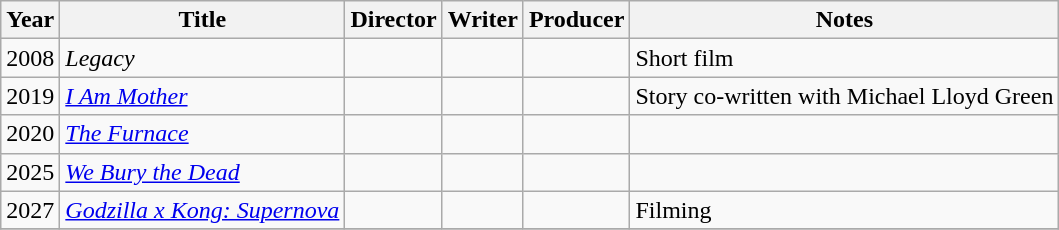<table class="wikitable" ;>
<tr>
<th>Year</th>
<th>Title</th>
<th>Director</th>
<th>Writer</th>
<th>Producer</th>
<th>Notes</th>
</tr>
<tr>
<td>2008</td>
<td><em>Legacy</em></td>
<td></td>
<td></td>
<td></td>
<td>Short film</td>
</tr>
<tr>
<td>2019</td>
<td><em><a href='#'>I Am Mother</a></em></td>
<td></td>
<td></td>
<td></td>
<td>Story co-written with Michael Lloyd Green</td>
</tr>
<tr>
<td>2020</td>
<td><em><a href='#'>The Furnace</a></em></td>
<td></td>
<td></td>
<td></td>
<td></td>
</tr>
<tr>
<td>2025</td>
<td><em><a href='#'>We Bury the Dead</a></em></td>
<td></td>
<td></td>
<td></td>
<td></td>
</tr>
<tr>
<td>2027</td>
<td><em><a href='#'>Godzilla x Kong: Supernova</a></em></td>
<td></td>
<td></td>
<td></td>
<td>Filming</td>
</tr>
<tr>
</tr>
</table>
